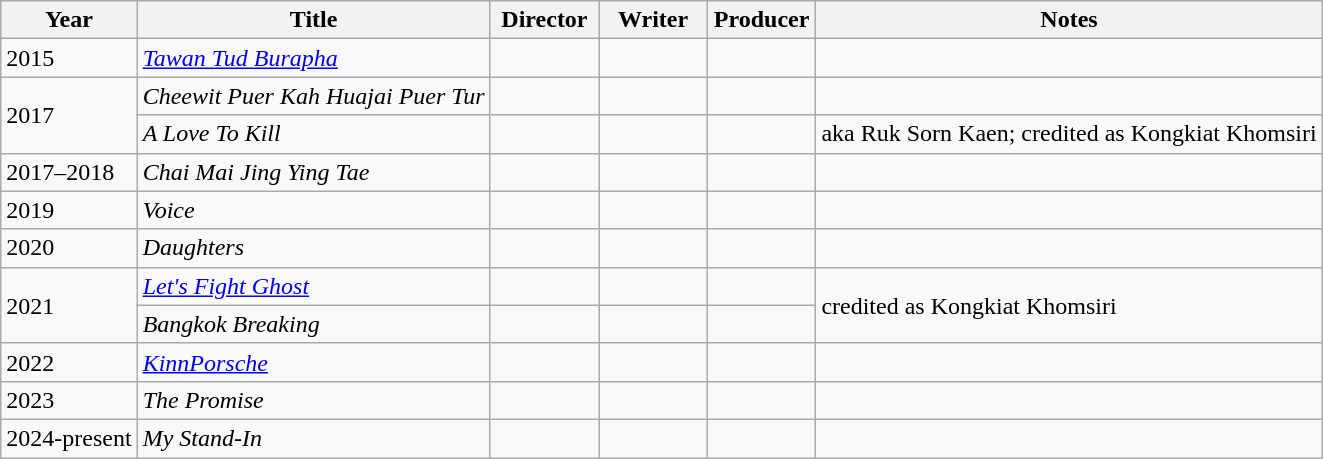<table class="wikitable" margin-right:auto; margin-right:auto">
<tr>
<th>Year</th>
<th>Title</th>
<th width="65">Director</th>
<th width="65">Writer</th>
<th width="65">Producer</th>
<th>Notes</th>
</tr>
<tr>
<td>2015</td>
<td><em><a href='#'>Tawan Tud Burapha</a></em></td>
<td></td>
<td></td>
<td></td>
<td></td>
</tr>
<tr>
<td rowspan=2>2017</td>
<td><em>Cheewit Puer Kah Huajai Puer Tur</em></td>
<td></td>
<td></td>
<td></td>
<td></td>
</tr>
<tr>
<td><em>A Love To Kill</em></td>
<td></td>
<td></td>
<td></td>
<td>aka Ruk Sorn Kaen; credited as Kongkiat Khomsiri</td>
</tr>
<tr>
<td>2017–2018</td>
<td><em>Chai Mai Jing Ying Tae</em></td>
<td></td>
<td></td>
<td></td>
<td></td>
</tr>
<tr>
<td>2019</td>
<td><em>Voice</em></td>
<td></td>
<td></td>
<td></td>
<td></td>
</tr>
<tr>
<td>2020</td>
<td><em>Daughters</em></td>
<td></td>
<td></td>
<td></td>
<td></td>
</tr>
<tr>
<td rowspan=2>2021</td>
<td><em><a href='#'>Let's Fight Ghost</a></em></td>
<td></td>
<td></td>
<td></td>
<td rowspan=2>credited as Kongkiat Khomsiri</td>
</tr>
<tr>
<td><em>Bangkok Breaking</em></td>
<td></td>
<td></td>
<td></td>
</tr>
<tr>
<td>2022</td>
<td><em><a href='#'>KinnPorsche</a></em></td>
<td></td>
<td></td>
<td></td>
<td></td>
</tr>
<tr>
<td>2023</td>
<td><em>The Promise</em></td>
<td></td>
<td></td>
<td></td>
<td></td>
</tr>
<tr>
<td>2024-present</td>
<td><em>My Stand-In</em></td>
<td></td>
<td></td>
<td></td>
<td></td>
</tr>
</table>
